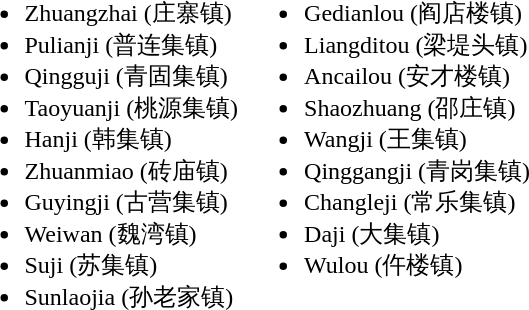<table>
<tr>
<td valign="top"><br><ul><li>Zhuangzhai (庄寨镇)</li><li>Pulianji (普连集镇)</li><li>Qingguji (青固集镇)</li><li>Taoyuanji (桃源集镇)</li><li>Hanji (韩集镇)</li><li>Zhuanmiao (砖庙镇)</li><li>Guyingji (古营集镇)</li><li>Weiwan (魏湾镇)</li><li>Suji (苏集镇)</li><li>Sunlaojia (孙老家镇)</li></ul></td>
<td valign="top"><br><ul><li>Gedianlou (阎店楼镇)</li><li>Liangditou (梁堤头镇)</li><li>Ancailou (安才楼镇)</li><li>Shaozhuang (邵庄镇)</li><li>Wangji (王集镇)</li><li>Qinggangji (青岗集镇)</li><li>Changleji (常乐集镇)</li><li>Daji (大集镇)</li><li>Wulou (仵楼镇)</li></ul></td>
</tr>
</table>
